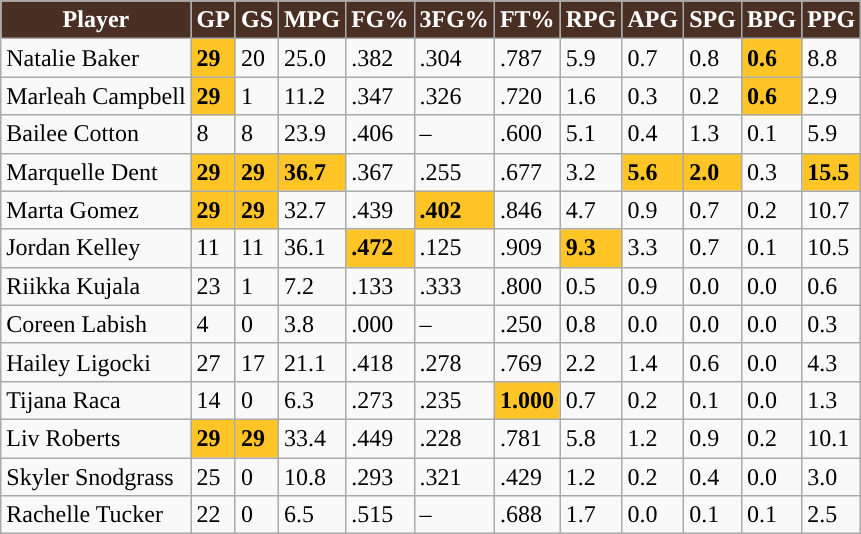<table class="wikitable sortable">
<tr>
<th style="background:#492f24; color:white">Player</th>
<th style="background:#492f24; color:white">GP</th>
<th style="background:#492f24; color:white">GS</th>
<th style="background:#492f24; color:white">MPG</th>
<th style="background:#492f24; color:white">FG%</th>
<th style="background:#492f24; color:white">3FG%</th>
<th style="background:#492f24; color:white">FT%</th>
<th style="background:#492f24; color:white;">RPG</th>
<th style="background:#492f24; color:white;">APG</th>
<th style="background:#492f24; color:white;">SPG</th>
<th style="background:#492f24; color:white;">BPG</th>
<th style="background:#492f24; color:white;">PPG</th>
</tr>
<tr>
<td>Natalie Baker</td>
<td style="background:#ffc425"><strong>29</strong></td>
<td>20</td>
<td>25.0</td>
<td>.382</td>
<td>.304</td>
<td>.787</td>
<td>5.9</td>
<td>0.7</td>
<td>0.8</td>
<td style="background:#ffc425"><strong>0.6</strong></td>
<td>8.8</td>
</tr>
<tr>
<td>Marleah Campbell</td>
<td style="background:#ffc425"><strong>29</strong></td>
<td>1</td>
<td>11.2</td>
<td>.347</td>
<td>.326</td>
<td>.720</td>
<td>1.6</td>
<td>0.3</td>
<td>0.2</td>
<td style="background:#ffc425"><strong>0.6</strong></td>
<td>2.9</td>
</tr>
<tr>
<td>Bailee Cotton</td>
<td>8</td>
<td>8</td>
<td>23.9</td>
<td>.406</td>
<td>–</td>
<td>.600</td>
<td>5.1</td>
<td>0.4</td>
<td>1.3</td>
<td>0.1</td>
<td>5.9</td>
</tr>
<tr>
<td>Marquelle Dent</td>
<td style="background:#ffc425"><strong>29</strong></td>
<td style="background:#ffc425"><strong>29</strong></td>
<td style="background:#ffc425"><strong>36.7</strong></td>
<td>.367</td>
<td>.255</td>
<td>.677</td>
<td>3.2</td>
<td style="background:#ffc425"><strong>5.6</strong></td>
<td style="background:#ffc425"><strong>2.0</strong></td>
<td>0.3</td>
<td style="background:#ffc425"><strong>15.5</strong></td>
</tr>
<tr>
<td>Marta Gomez</td>
<td style="background:#ffc425"><strong>29</strong></td>
<td style="background:#ffc425"><strong>29</strong></td>
<td>32.7</td>
<td>.439</td>
<td style="background:#ffc425"><strong>.402</strong></td>
<td>.846</td>
<td>4.7</td>
<td>0.9</td>
<td>0.7</td>
<td>0.2</td>
<td>10.7</td>
</tr>
<tr>
<td>Jordan Kelley</td>
<td>11</td>
<td>11</td>
<td>36.1</td>
<td style="background:#ffc425"><strong>.472</strong></td>
<td>.125</td>
<td>.909</td>
<td style="background:#ffc425"><strong>9.3</strong></td>
<td>3.3</td>
<td>0.7</td>
<td>0.1</td>
<td>10.5</td>
</tr>
<tr>
<td>Riikka Kujala</td>
<td>23</td>
<td>1</td>
<td>7.2</td>
<td>.133</td>
<td>.333</td>
<td>.800</td>
<td>0.5</td>
<td>0.9</td>
<td>0.0</td>
<td>0.0</td>
<td>0.6</td>
</tr>
<tr>
<td>Coreen Labish</td>
<td>4</td>
<td>0</td>
<td>3.8</td>
<td>.000</td>
<td>–</td>
<td>.250</td>
<td>0.8</td>
<td>0.0</td>
<td>0.0</td>
<td>0.0</td>
<td>0.3</td>
</tr>
<tr>
<td>Hailey Ligocki</td>
<td>27</td>
<td>17</td>
<td>21.1</td>
<td>.418</td>
<td>.278</td>
<td>.769</td>
<td>2.2</td>
<td>1.4</td>
<td>0.6</td>
<td>0.0</td>
<td>4.3</td>
</tr>
<tr>
<td>Tijana Raca</td>
<td>14</td>
<td>0</td>
<td>6.3</td>
<td>.273</td>
<td>.235</td>
<td style="background:#ffc425"><strong>1.000</strong></td>
<td>0.7</td>
<td>0.2</td>
<td>0.1</td>
<td>0.0</td>
<td>1.3</td>
</tr>
<tr>
<td>Liv Roberts</td>
<td style="background:#ffc425"><strong>29</strong></td>
<td style="background:#ffc425"><strong>29</strong></td>
<td>33.4</td>
<td>.449</td>
<td>.228</td>
<td>.781</td>
<td>5.8</td>
<td>1.2</td>
<td>0.9</td>
<td>0.2</td>
<td>10.1</td>
</tr>
<tr>
<td>Skyler Snodgrass</td>
<td>25</td>
<td>0</td>
<td>10.8</td>
<td>.293</td>
<td>.321</td>
<td>.429</td>
<td>1.2</td>
<td>0.2</td>
<td>0.4</td>
<td>0.0</td>
<td>3.0</td>
</tr>
<tr>
<td>Rachelle Tucker</td>
<td>22</td>
<td>0</td>
<td>6.5</td>
<td>.515</td>
<td>–</td>
<td>.688</td>
<td>1.7</td>
<td>0.0</td>
<td>0.1</td>
<td>0.1</td>
<td>2.5</td>
</tr>
</table>
